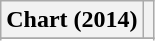<table class="wikitable sortable plainrowheaders" style="text-align:center;">
<tr>
<th scope="col">Chart (2014)</th>
<th scope="col"></th>
</tr>
<tr>
</tr>
<tr>
</tr>
<tr>
</tr>
<tr>
</tr>
<tr>
</tr>
</table>
